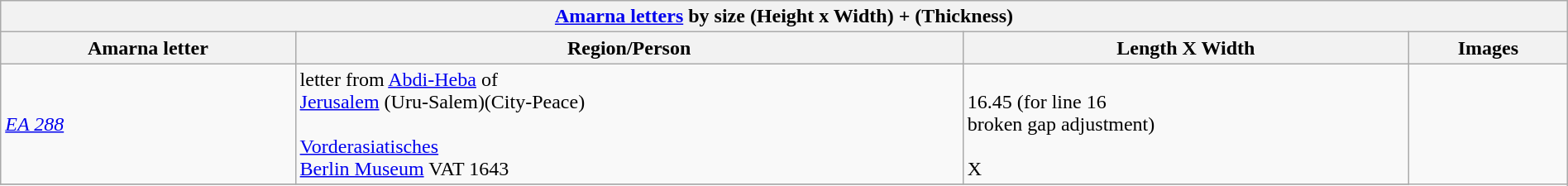<table class="wikitable" align="center" width="100%">
<tr>
<th colspan="5" align="center"><strong><a href='#'>Amarna letters</a> by size (Height x Width) + (Thickness)</strong></th>
</tr>
<tr>
<th>Amarna letter</th>
<th>Region/Person</th>
<th>Length X Width</th>
<th>Images</th>
</tr>
<tr>
<td><em><a href='#'>EA 288</a></em></td>
<td>letter from <a href='#'>Abdi-Heba</a> of <br><a href='#'>Jerusalem</a> (Uru-Salem)(City-Peace)<br><br><a href='#'>Vorderasiatisches</a><br><a href='#'>Berlin Museum</a> VAT 1643</td>
<td> <br> 16.45 (for line 16 <br>broken gap adjustment)<br><br>X </td>
<td rowspan="99"></td>
</tr>
<tr>
</tr>
</table>
